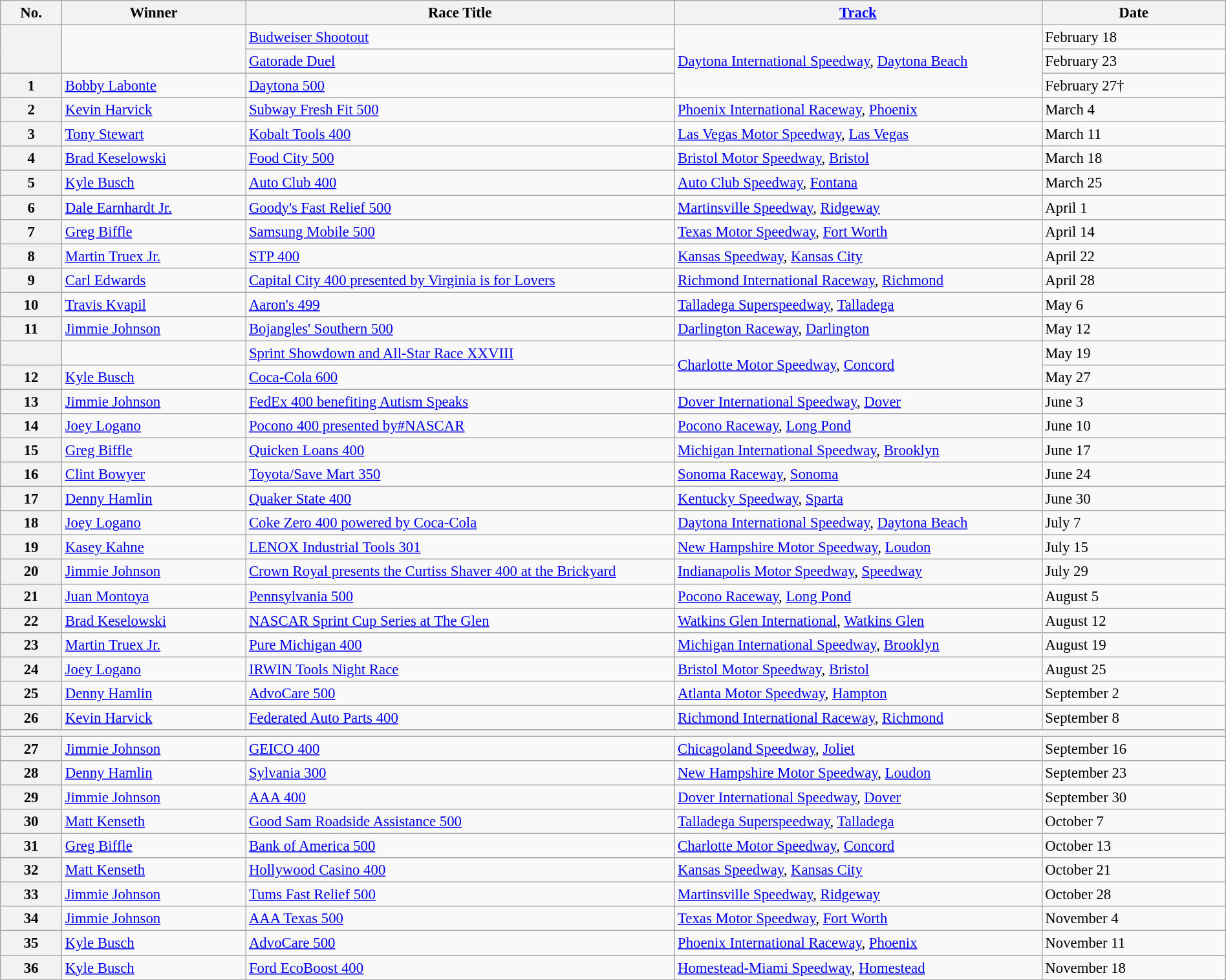<table class="wikitable sortable" style="font-size:95%; width:100%">
<tr>
<th style="width:5%;">No.</th>
<th style="width:15%;">Winner</th>
<th style="width:35%;">Race Title</th>
<th style="width:30%;"><a href='#'>Track</a></th>
<th style="width:15%;">Date</th>
</tr>
<tr>
<th rowspan="2"></th>
<td rowspan="2"></td>
<td><a href='#'>Budweiser Shootout</a></td>
<td rowspan="3"><a href='#'>Daytona International Speedway</a>, <a href='#'>Daytona Beach</a></td>
<td>February 18</td>
</tr>
<tr>
<td><a href='#'>Gatorade Duel</a></td>
<td>February 23</td>
</tr>
<tr>
<th>1</th>
<td><a href='#'>Bobby Labonte</a></td>
<td><a href='#'>Daytona 500</a></td>
<td>February 27†</td>
</tr>
<tr>
<th>2</th>
<td><a href='#'>Kevin Harvick</a></td>
<td><a href='#'>Subway Fresh Fit 500</a></td>
<td><a href='#'>Phoenix International Raceway</a>, <a href='#'>Phoenix</a></td>
<td>March 4</td>
</tr>
<tr>
<th>3</th>
<td><a href='#'>Tony Stewart</a></td>
<td><a href='#'>Kobalt Tools 400</a></td>
<td><a href='#'>Las Vegas Motor Speedway</a>, <a href='#'>Las Vegas</a></td>
<td>March 11</td>
</tr>
<tr>
<th>4</th>
<td><a href='#'>Brad Keselowski</a></td>
<td><a href='#'>Food City 500</a></td>
<td><a href='#'>Bristol Motor Speedway</a>, <a href='#'>Bristol</a></td>
<td>March 18</td>
</tr>
<tr>
<th>5</th>
<td><a href='#'>Kyle Busch</a></td>
<td><a href='#'>Auto Club 400</a></td>
<td><a href='#'>Auto Club Speedway</a>, <a href='#'>Fontana</a></td>
<td>March 25</td>
</tr>
<tr>
<th>6</th>
<td><a href='#'>Dale Earnhardt Jr.</a></td>
<td><a href='#'>Goody's Fast Relief 500</a></td>
<td><a href='#'>Martinsville Speedway</a>, <a href='#'>Ridgeway</a></td>
<td>April 1</td>
</tr>
<tr>
<th>7</th>
<td><a href='#'>Greg Biffle</a></td>
<td><a href='#'>Samsung Mobile 500</a></td>
<td><a href='#'>Texas Motor Speedway</a>, <a href='#'>Fort Worth</a></td>
<td>April 14</td>
</tr>
<tr>
<th>8</th>
<td><a href='#'>Martin Truex Jr.</a></td>
<td><a href='#'>STP 400</a></td>
<td><a href='#'>Kansas Speedway</a>, <a href='#'>Kansas City</a></td>
<td>April 22</td>
</tr>
<tr>
<th>9</th>
<td><a href='#'>Carl Edwards</a></td>
<td><a href='#'>Capital City 400 presented by Virginia is for Lovers</a></td>
<td><a href='#'>Richmond International Raceway</a>, <a href='#'>Richmond</a></td>
<td>April 28</td>
</tr>
<tr>
<th>10</th>
<td><a href='#'>Travis Kvapil</a></td>
<td><a href='#'>Aaron's 499</a></td>
<td><a href='#'>Talladega Superspeedway</a>, <a href='#'>Talladega</a></td>
<td>May 6</td>
</tr>
<tr>
<th>11</th>
<td><a href='#'>Jimmie Johnson</a></td>
<td><a href='#'>Bojangles' Southern 500</a></td>
<td><a href='#'>Darlington Raceway</a>, <a href='#'>Darlington</a></td>
<td>May 12</td>
</tr>
<tr>
<th></th>
<td></td>
<td><a href='#'>Sprint Showdown and All-Star Race XXVIII</a></td>
<td rowspan="2"><a href='#'>Charlotte Motor Speedway</a>, <a href='#'>Concord</a></td>
<td>May 19</td>
</tr>
<tr>
<th>12</th>
<td><a href='#'>Kyle Busch</a></td>
<td><a href='#'>Coca-Cola 600</a></td>
<td>May 27</td>
</tr>
<tr>
<th>13</th>
<td><a href='#'>Jimmie Johnson</a></td>
<td><a href='#'>FedEx 400 benefiting Autism Speaks</a></td>
<td><a href='#'>Dover International Speedway</a>, <a href='#'>Dover</a></td>
<td>June 3</td>
</tr>
<tr>
<th>14</th>
<td><a href='#'>Joey Logano</a></td>
<td><a href='#'>Pocono 400 presented by#NASCAR</a></td>
<td><a href='#'>Pocono Raceway</a>, <a href='#'>Long Pond</a></td>
<td>June 10</td>
</tr>
<tr>
<th>15</th>
<td><a href='#'>Greg Biffle</a></td>
<td><a href='#'>Quicken Loans 400</a></td>
<td><a href='#'>Michigan International Speedway</a>, <a href='#'>Brooklyn</a></td>
<td>June 17</td>
</tr>
<tr>
<th>16</th>
<td><a href='#'>Clint Bowyer</a></td>
<td><a href='#'>Toyota/Save Mart 350</a></td>
<td><a href='#'>Sonoma Raceway</a>, <a href='#'>Sonoma</a></td>
<td>June 24</td>
</tr>
<tr>
<th>17</th>
<td><a href='#'>Denny Hamlin</a></td>
<td><a href='#'>Quaker State 400</a></td>
<td><a href='#'>Kentucky Speedway</a>, <a href='#'>Sparta</a></td>
<td>June 30</td>
</tr>
<tr>
<th>18</th>
<td><a href='#'>Joey Logano</a></td>
<td><a href='#'>Coke Zero 400 powered by Coca-Cola</a></td>
<td><a href='#'>Daytona International Speedway</a>, <a href='#'>Daytona Beach</a></td>
<td>July 7</td>
</tr>
<tr>
<th>19</th>
<td><a href='#'>Kasey Kahne</a></td>
<td><a href='#'>LENOX Industrial Tools 301</a></td>
<td><a href='#'>New Hampshire Motor Speedway</a>, <a href='#'>Loudon</a></td>
<td>July 15</td>
</tr>
<tr>
<th>20</th>
<td><a href='#'>Jimmie Johnson</a></td>
<td><a href='#'>Crown Royal presents the Curtiss Shaver 400 at the Brickyard</a></td>
<td><a href='#'>Indianapolis Motor Speedway</a>, <a href='#'>Speedway</a></td>
<td>July 29</td>
</tr>
<tr>
<th>21</th>
<td><a href='#'>Juan Montoya</a></td>
<td><a href='#'>Pennsylvania 500</a></td>
<td><a href='#'>Pocono Raceway</a>, <a href='#'>Long Pond</a></td>
<td>August 5</td>
</tr>
<tr>
<th>22</th>
<td><a href='#'>Brad Keselowski</a></td>
<td><a href='#'>NASCAR Sprint Cup Series at The Glen</a></td>
<td><a href='#'>Watkins Glen International</a>, <a href='#'>Watkins Glen</a></td>
<td>August 12</td>
</tr>
<tr>
<th>23</th>
<td><a href='#'>Martin Truex Jr.</a></td>
<td><a href='#'>Pure Michigan 400</a></td>
<td><a href='#'>Michigan International Speedway</a>, <a href='#'>Brooklyn</a></td>
<td>August 19</td>
</tr>
<tr>
<th>24</th>
<td><a href='#'>Joey Logano</a></td>
<td><a href='#'>IRWIN Tools Night Race</a></td>
<td><a href='#'>Bristol Motor Speedway</a>, <a href='#'>Bristol</a></td>
<td>August 25</td>
</tr>
<tr>
<th>25</th>
<td><a href='#'>Denny Hamlin</a></td>
<td><a href='#'>AdvoCare 500</a></td>
<td><a href='#'>Atlanta Motor Speedway</a>, <a href='#'>Hampton</a></td>
<td>September 2</td>
</tr>
<tr>
<th>26</th>
<td><a href='#'>Kevin Harvick</a></td>
<td><a href='#'>Federated Auto Parts 400</a></td>
<td><a href='#'>Richmond International Raceway</a>, <a href='#'>Richmond</a></td>
<td>September 8</td>
</tr>
<tr>
<th colspan="5"></th>
</tr>
<tr>
<th>27</th>
<td><a href='#'>Jimmie Johnson</a></td>
<td><a href='#'>GEICO 400</a></td>
<td><a href='#'>Chicagoland Speedway</a>, <a href='#'>Joliet</a></td>
<td>September 16</td>
</tr>
<tr>
<th>28</th>
<td><a href='#'>Denny Hamlin</a></td>
<td><a href='#'>Sylvania 300</a></td>
<td><a href='#'>New Hampshire Motor Speedway</a>, <a href='#'>Loudon</a></td>
<td>September 23</td>
</tr>
<tr>
<th>29</th>
<td><a href='#'>Jimmie Johnson</a></td>
<td><a href='#'>AAA 400</a></td>
<td><a href='#'>Dover International Speedway</a>, <a href='#'>Dover</a></td>
<td>September 30</td>
</tr>
<tr>
<th>30</th>
<td><a href='#'>Matt Kenseth</a></td>
<td><a href='#'>Good Sam Roadside Assistance 500</a></td>
<td><a href='#'>Talladega Superspeedway</a>, <a href='#'>Talladega</a></td>
<td>October 7</td>
</tr>
<tr>
<th>31</th>
<td><a href='#'>Greg Biffle</a></td>
<td><a href='#'>Bank of America 500</a></td>
<td><a href='#'>Charlotte Motor Speedway</a>, <a href='#'>Concord</a></td>
<td>October 13</td>
</tr>
<tr>
<th>32</th>
<td><a href='#'>Matt Kenseth</a></td>
<td><a href='#'>Hollywood Casino 400</a></td>
<td><a href='#'>Kansas Speedway</a>, <a href='#'>Kansas City</a></td>
<td>October 21</td>
</tr>
<tr>
<th>33</th>
<td><a href='#'>Jimmie Johnson</a></td>
<td><a href='#'>Tums Fast Relief 500</a></td>
<td><a href='#'>Martinsville Speedway</a>, <a href='#'>Ridgeway</a></td>
<td>October 28</td>
</tr>
<tr>
<th>34</th>
<td><a href='#'>Jimmie Johnson</a></td>
<td><a href='#'>AAA Texas 500</a></td>
<td><a href='#'>Texas Motor Speedway</a>, <a href='#'>Fort Worth</a></td>
<td>November 4</td>
</tr>
<tr>
<th>35</th>
<td><a href='#'>Kyle Busch</a></td>
<td><a href='#'>AdvoCare 500</a></td>
<td><a href='#'>Phoenix International Raceway</a>, <a href='#'>Phoenix</a></td>
<td>November 11</td>
</tr>
<tr>
<th>36</th>
<td><a href='#'>Kyle Busch</a></td>
<td><a href='#'>Ford EcoBoost 400</a></td>
<td><a href='#'>Homestead-Miami Speedway</a>, <a href='#'>Homestead</a></td>
<td>November 18</td>
</tr>
</table>
